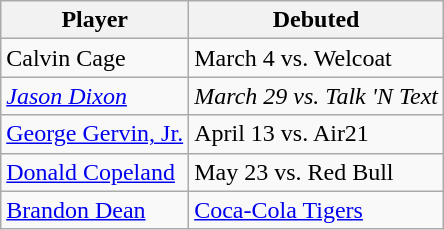<table class="wikitable">
<tr>
<th>Player</th>
<th>Debuted</th>
</tr>
<tr>
<td> Calvin Cage</td>
<td>March 4 vs. Welcoat</td>
</tr>
<tr>
<td><em> <a href='#'>Jason Dixon</a></em></td>
<td><em>March 29 vs. Talk 'N Text</em></td>
</tr>
<tr>
<td> <a href='#'>George Gervin, Jr.</a></td>
<td>April 13 vs. Air21</td>
</tr>
<tr>
<td> <a href='#'>Donald Copeland</a></td>
<td>May 23 vs. Red Bull</td>
</tr>
<tr>
<td> <a href='#'>Brandon Dean</a></td>
<td><a href='#'>Coca-Cola Tigers</a></td>
</tr>
</table>
